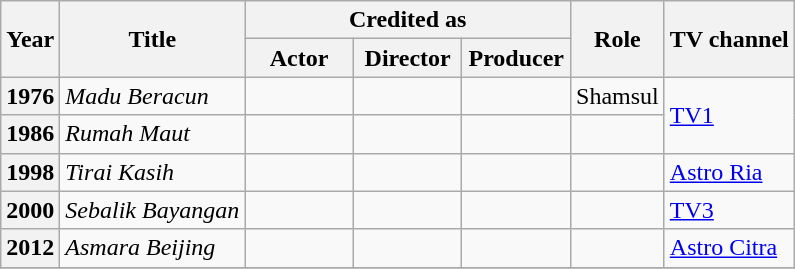<table class="wikitable">
<tr>
<th rowspan="2">Year</th>
<th rowspan="2">Title</th>
<th colspan="3">Credited as</th>
<th rowspan="2">Role</th>
<th rowspan="2">TV channel</th>
</tr>
<tr>
<th width="65">Actor</th>
<th width="65">Director</th>
<th width="65">Producer</th>
</tr>
<tr>
<th>1976</th>
<td><em>Madu Beracun</em></td>
<td></td>
<td></td>
<td></td>
<td>Shamsul</td>
<td rowspan="2"><a href='#'>TV1</a></td>
</tr>
<tr>
<th>1986</th>
<td><em>Rumah Maut</em></td>
<td></td>
<td></td>
<td></td>
<td></td>
</tr>
<tr>
<th>1998</th>
<td><em>Tirai Kasih</em></td>
<td></td>
<td></td>
<td></td>
<td></td>
<td><a href='#'>Astro Ria</a></td>
</tr>
<tr>
<th>2000</th>
<td><em>Sebalik Bayangan</em></td>
<td></td>
<td></td>
<td></td>
<td></td>
<td><a href='#'>TV3</a></td>
</tr>
<tr>
<th>2012</th>
<td><em>Asmara Beijing</em></td>
<td></td>
<td></td>
<td></td>
<td></td>
<td><a href='#'>Astro Citra</a></td>
</tr>
<tr>
</tr>
</table>
